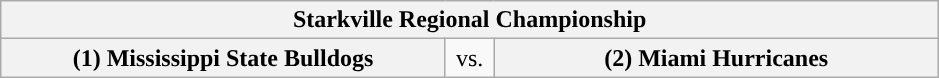<table class="wikitable">
<tr>
<th style="width: 604px;" colspan=3>Starkville Regional Championship</th>
</tr>
<tr>
<th style="width: 289px; ">(1) Mississippi State Bulldogs</th>
<td style="width: 25px; text-align:center">vs.</td>
<th style="width: 289px; ">(2) Miami Hurricanes</th>
</tr>
</table>
